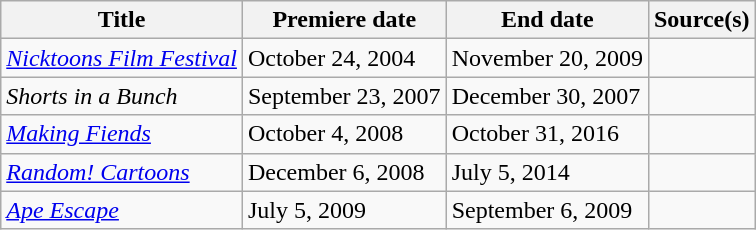<table class="wikitable sortable">
<tr>
<th>Title</th>
<th>Premiere date</th>
<th>End date</th>
<th>Source(s)</th>
</tr>
<tr>
<td><em><a href='#'>Nicktoons Film Festival</a></em></td>
<td>October 24, 2004</td>
<td>November 20, 2009</td>
<td></td>
</tr>
<tr>
<td><em>Shorts in a Bunch</em></td>
<td>September 23, 2007</td>
<td>December 30, 2007</td>
<td></td>
</tr>
<tr>
<td><em><a href='#'>Making Fiends</a></em></td>
<td>October 4, 2008</td>
<td>October 31, 2016</td>
<td></td>
</tr>
<tr>
<td><em><a href='#'>Random! Cartoons</a></em></td>
<td>December 6, 2008</td>
<td>July 5, 2014</td>
<td></td>
</tr>
<tr>
<td><em><a href='#'>Ape Escape</a></em></td>
<td>July 5, 2009</td>
<td>September 6, 2009</td>
<td></td>
</tr>
</table>
